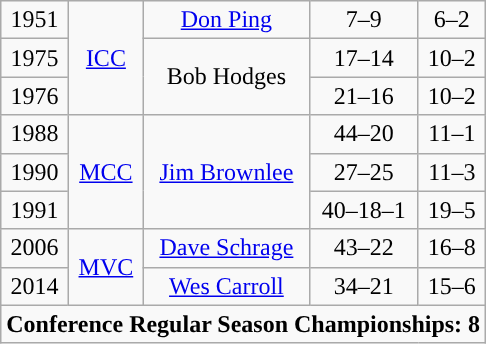<table class="wikitable" style="text-align:center;">
<tr>
<td>1951</td>
<td rowspan="3"><a href='#'>ICC</a></td>
<td><a href='#'>Don Ping</a></td>
<td>7–9</td>
<td>6–2</td>
</tr>
<tr>
<td>1975</td>
<td rowspan="2">Bob Hodges</td>
<td>17–14</td>
<td>10–2</td>
</tr>
<tr>
<td>1976</td>
<td>21–16</td>
<td>10–2</td>
</tr>
<tr>
<td>1988</td>
<td rowspan="3"><a href='#'>MCC</a></td>
<td rowspan="3"><a href='#'>Jim Brownlee</a></td>
<td>44–20</td>
<td>11–1</td>
</tr>
<tr>
<td>1990</td>
<td>27–25</td>
<td>11–3</td>
</tr>
<tr>
<td>1991</td>
<td>40–18–1</td>
<td>19–5</td>
</tr>
<tr>
<td>2006</td>
<td rowspan="2"><a href='#'>MVC</a></td>
<td><a href='#'>Dave Schrage</a></td>
<td>43–22</td>
<td>16–8</td>
</tr>
<tr>
<td>2014</td>
<td><a href='#'>Wes Carroll</a></td>
<td>34–21</td>
<td>15–6</td>
</tr>
<tr>
<td colspan="6"><strong>Conference Regular Season Championships: 8</strong></td>
</tr>
</table>
